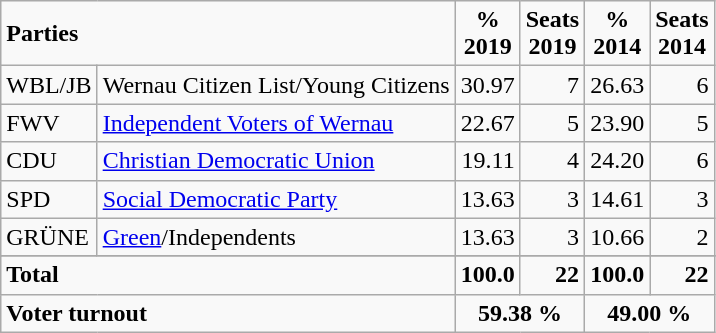<table class="wikitable">
<tr -- class="backgroundcolor5">
<td colspan="2"><strong>Parties</strong></td>
<td align="center"><strong>%<br>2019</strong></td>
<td align="center"><strong>Seats<br>2019</strong></td>
<td align="center"><strong>%<br>2014</strong></td>
<td align="Center"><strong>Seats<br>2014</strong></td>
</tr>
<tr --->
<td>WBL/JB</td>
<td>Wernau Citizen List/Young Citizens</td>
<td align="right">30.97</td>
<td align="right">7</td>
<td align="right">26.63</td>
<td align="right">6</td>
</tr>
<tr --->
<td>FWV</td>
<td><a href='#'>Independent Voters of Wernau</a></td>
<td align="right">22.67</td>
<td align="right">5</td>
<td align="right">23.90</td>
<td align="right">5</td>
</tr>
<tr --->
<td>CDU</td>
<td><a href='#'>Christian Democratic Union</a></td>
<td align="right">19.11</td>
<td align="right">4</td>
<td align="right">24.20</td>
<td align="right">6</td>
</tr>
<tr --->
<td>SPD</td>
<td><a href='#'>Social Democratic Party</a></td>
<td align="right">13.63</td>
<td align="right">3</td>
<td align="right">14.61</td>
<td align="right">3</td>
</tr>
<tr --->
<td>GRÜNE</td>
<td><a href='#'>Green</a>/Independents</td>
<td align="right">13.63</td>
<td align="right">3</td>
<td align="right">10.66</td>
<td align="right">2</td>
</tr>
<tr --->
</tr>
<tr -- class="backgroundcolor5">
<td colspan="2"><strong>Total</strong></td>
<td align="right"><strong>100.0</strong></td>
<td align="right"><strong>22</strong></td>
<td align="right"><strong>100.0</strong></td>
<td align="right"><strong>22</strong></td>
</tr>
<tr -- class="backgroundcolor5">
<td colspan="2"><strong>Voter turnout</strong></td>
<td colspan="2" align="center"><strong>59.38 %</strong></td>
<td colspan="2" align="center"><strong>49.00 %</strong></td>
</tr>
</table>
